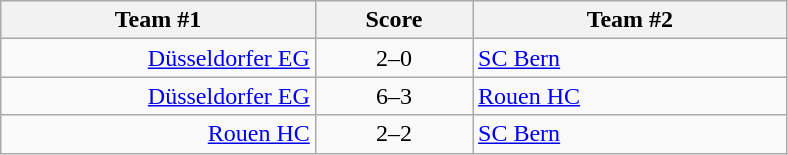<table class="wikitable" style="text-align: center;">
<tr>
<th width=22%>Team #1</th>
<th width=11%>Score</th>
<th width=22%>Team #2</th>
</tr>
<tr>
<td style="text-align: right;"><a href='#'>Düsseldorfer EG</a> </td>
<td>2–0</td>
<td style="text-align: left;"> <a href='#'>SC Bern</a></td>
</tr>
<tr>
<td style="text-align: right;"><a href='#'>Düsseldorfer EG</a> </td>
<td>6–3</td>
<td style="text-align: left;"> <a href='#'>Rouen HC</a></td>
</tr>
<tr>
<td style="text-align: right;"><a href='#'>Rouen HC</a> </td>
<td>2–2</td>
<td style="text-align: left;"> <a href='#'>SC Bern</a></td>
</tr>
</table>
